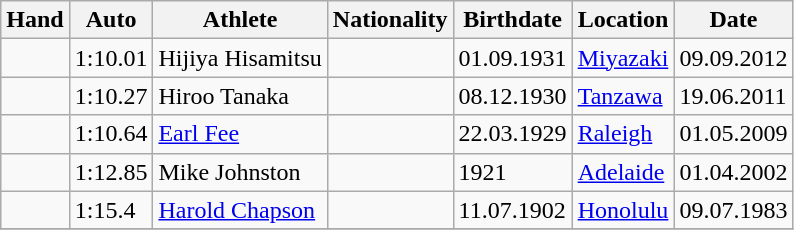<table class="wikitable">
<tr>
<th>Hand</th>
<th>Auto</th>
<th>Athlete</th>
<th>Nationality</th>
<th>Birthdate</th>
<th>Location</th>
<th>Date</th>
</tr>
<tr>
<td></td>
<td>1:10.01</td>
<td>Hijiya Hisamitsu</td>
<td></td>
<td>01.09.1931</td>
<td><a href='#'>Miyazaki</a></td>
<td>09.09.2012</td>
</tr>
<tr>
<td></td>
<td>1:10.27</td>
<td>Hiroo Tanaka</td>
<td></td>
<td>08.12.1930</td>
<td><a href='#'>Tanzawa</a></td>
<td>19.06.2011</td>
</tr>
<tr>
<td></td>
<td>1:10.64</td>
<td><a href='#'>Earl Fee</a></td>
<td></td>
<td>22.03.1929</td>
<td><a href='#'>Raleigh</a></td>
<td>01.05.2009</td>
</tr>
<tr>
<td></td>
<td>1:12.85</td>
<td>Mike Johnston</td>
<td></td>
<td>1921</td>
<td><a href='#'>Adelaide</a></td>
<td>01.04.2002</td>
</tr>
<tr>
<td></td>
<td>1:15.4</td>
<td><a href='#'>Harold Chapson</a></td>
<td></td>
<td>11.07.1902</td>
<td><a href='#'>Honolulu</a></td>
<td>09.07.1983</td>
</tr>
<tr>
</tr>
</table>
